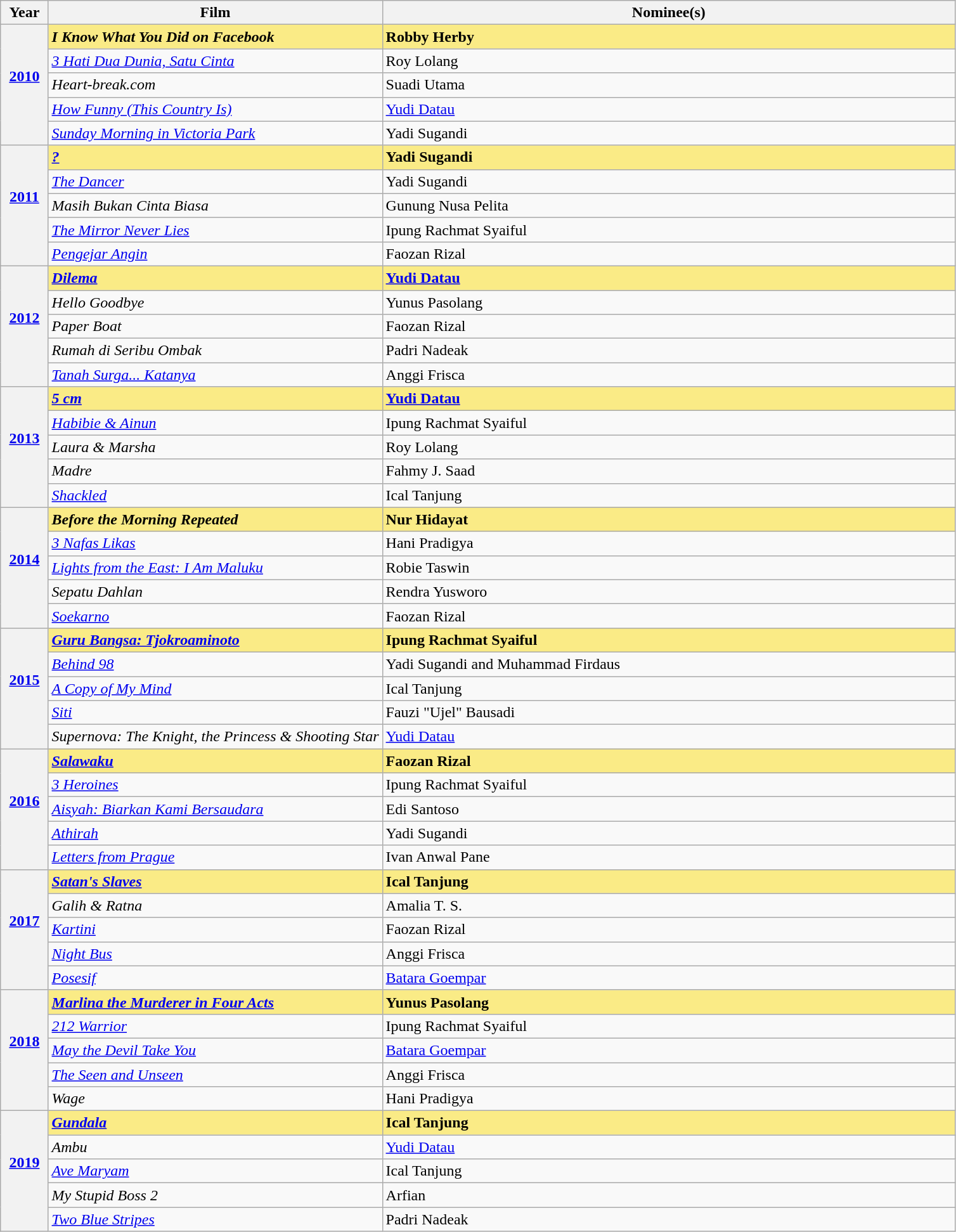<table class="wikitable" rowspan=2 style="text-align: left;" border="2" cellpadding="4">
<tr>
<th scope="col" style="width:5%;">Year</th>
<th scope="col" style="width:35%;">Film</th>
<th scope="col" style="width:60%;">Nominee(s)</th>
</tr>
<tr>
<th style="text-align:center;" rowspan="5"><a href='#'>2010</a><br><br></th>
<td scope="row" style="background:#FAEB86;"><strong><em>I Know What You Did on Facebook</em></strong></td>
<td style="background:#FAEB86;"><strong>Robby Herby </strong></td>
</tr>
<tr>
<td><em><a href='#'>3 Hati Dua Dunia, Satu Cinta</a></em></td>
<td>Roy Lolang</td>
</tr>
<tr>
<td><em>Heart-break.com</em></td>
<td>Suadi Utama</td>
</tr>
<tr>
<td><em><a href='#'>How Funny (This Country Is)</a></em></td>
<td><a href='#'>Yudi Datau</a></td>
</tr>
<tr>
<td><em><a href='#'>Sunday Morning in Victoria Park</a></em></td>
<td>Yadi Sugandi</td>
</tr>
<tr>
<th style="text-align:center;" rowspan="5"><a href='#'>2011</a><br><br></th>
<td scope="row" style="background:#FAEB86;"><strong><em><a href='#'>?</a></em></strong></td>
<td style="background:#FAEB86;"><strong>Yadi Sugandi </strong></td>
</tr>
<tr>
<td><em><a href='#'>The Dancer</a></em></td>
<td>Yadi Sugandi</td>
</tr>
<tr>
<td><em>Masih Bukan Cinta Biasa</em></td>
<td>Gunung Nusa Pelita</td>
</tr>
<tr>
<td><em><a href='#'>The Mirror Never Lies</a></em></td>
<td>Ipung Rachmat Syaiful</td>
</tr>
<tr>
<td><em><a href='#'>Pengejar Angin</a></em></td>
<td>Faozan Rizal</td>
</tr>
<tr>
<th style="text-align:center;" rowspan="5"><a href='#'>2012</a><br><br></th>
<td scope="row" style="background:#FAEB86;"><strong><em><a href='#'>Dilema</a></em></strong></td>
<td style="background:#FAEB86;"><strong><a href='#'>Yudi Datau</a> </strong></td>
</tr>
<tr>
<td><em>Hello Goodbye</em></td>
<td>Yunus Pasolang</td>
</tr>
<tr>
<td><em>Paper Boat</em></td>
<td>Faozan Rizal</td>
</tr>
<tr>
<td><em>Rumah di Seribu Ombak</em></td>
<td>Padri Nadeak</td>
</tr>
<tr>
<td><em><a href='#'>Tanah Surga... Katanya</a></em></td>
<td>Anggi Frisca</td>
</tr>
<tr>
<th style="text-align:center;" rowspan="5"><a href='#'>2013</a><br><br></th>
<td scope="row" style="background:#FAEB86;"><strong><em><a href='#'>5 cm</a></em></strong></td>
<td style="background:#FAEB86;"><strong><a href='#'>Yudi Datau</a></strong></td>
</tr>
<tr>
<td><em><a href='#'>Habibie & Ainun</a></em></td>
<td>Ipung Rachmat Syaiful</td>
</tr>
<tr>
<td><em>Laura & Marsha</em></td>
<td>Roy Lolang</td>
</tr>
<tr>
<td><em>Madre</em></td>
<td>Fahmy J. Saad</td>
</tr>
<tr>
<td><em><a href='#'>Shackled</a></em></td>
<td>Ical Tanjung</td>
</tr>
<tr>
<th style="text-align:center;" rowspan="5"><a href='#'>2014</a><br><br></th>
<td scope="row" style="background:#FAEB86;"><strong><em>Before the Morning Repeated</em></strong></td>
<td style="background:#FAEB86;"><strong>Nur Hidayat </strong></td>
</tr>
<tr>
<td><em><a href='#'>3 Nafas Likas</a></em></td>
<td>Hani Pradigya</td>
</tr>
<tr>
<td><em><a href='#'>Lights from the East: I Am Maluku</a></em></td>
<td>Robie Taswin</td>
</tr>
<tr>
<td><em>Sepatu Dahlan</em></td>
<td>Rendra Yusworo</td>
</tr>
<tr>
<td><em><a href='#'>Soekarno</a></em></td>
<td>Faozan Rizal</td>
</tr>
<tr>
<th style="text-align:center;" rowspan="5"><a href='#'>2015</a><br><br></th>
<td scope="row" style="background:#FAEB86;"><strong><em><a href='#'>Guru Bangsa: Tjokroaminoto</a></em></strong></td>
<td style="background:#FAEB86;"><strong>Ipung Rachmat Syaiful </strong></td>
</tr>
<tr>
<td><em><a href='#'>Behind 98</a></em></td>
<td>Yadi Sugandi and Muhammad Firdaus</td>
</tr>
<tr>
<td><em><a href='#'>A Copy of My Mind</a></em></td>
<td>Ical Tanjung</td>
</tr>
<tr>
<td><em><a href='#'>Siti</a></em></td>
<td>Fauzi "Ujel" Bausadi</td>
</tr>
<tr>
<td><em>Supernova: The Knight, the Princess & Shooting Star</em></td>
<td><a href='#'>Yudi Datau</a></td>
</tr>
<tr>
<th style="text-align:center;" rowspan="5"><a href='#'>2016</a><br><br></th>
<td scope="row" style="background:#FAEB86;"><strong><em><a href='#'>Salawaku</a></em></strong></td>
<td style="background:#FAEB86;"><strong>Faozan Rizal </strong></td>
</tr>
<tr>
<td><em><a href='#'>3 Heroines</a></em></td>
<td>Ipung Rachmat Syaiful</td>
</tr>
<tr>
<td><em><a href='#'>Aisyah: Biarkan Kami Bersaudara</a></em></td>
<td>Edi Santoso</td>
</tr>
<tr>
<td><em><a href='#'>Athirah</a></em></td>
<td>Yadi Sugandi</td>
</tr>
<tr>
<td><em><a href='#'>Letters from Prague</a></em></td>
<td>Ivan Anwal Pane</td>
</tr>
<tr>
<th style="text-align:center;" rowspan="5"><a href='#'>2017</a><br><br></th>
<td scope="row" style="background:#FAEB86;"><strong><em><a href='#'>Satan's Slaves</a></em></strong></td>
<td style="background:#FAEB86;"><strong>Ical Tanjung </strong></td>
</tr>
<tr>
<td><em>Galih & Ratna</em></td>
<td>Amalia T. S.</td>
</tr>
<tr>
<td><em><a href='#'>Kartini</a></em></td>
<td>Faozan Rizal</td>
</tr>
<tr>
<td><em><a href='#'>Night Bus</a></em></td>
<td>Anggi Frisca</td>
</tr>
<tr>
<td><em><a href='#'>Posesif</a></em></td>
<td><a href='#'>Batara Goempar</a></td>
</tr>
<tr>
<th style="text-align:center;" rowspan="5"><a href='#'>2018</a><br><br></th>
<td scope="row" style="background:#FAEB86;"><strong><em><a href='#'>Marlina the Murderer in Four Acts</a></em></strong></td>
<td style="background:#FAEB86;"><strong>Yunus Pasolang </strong></td>
</tr>
<tr>
<td><em><a href='#'>212 Warrior</a></em></td>
<td>Ipung Rachmat Syaiful</td>
</tr>
<tr>
<td><em><a href='#'>May the Devil Take You</a></em></td>
<td><a href='#'>Batara Goempar</a></td>
</tr>
<tr>
<td><em><a href='#'>The Seen and Unseen</a></em></td>
<td>Anggi Frisca</td>
</tr>
<tr>
<td><em>Wage</em></td>
<td>Hani Pradigya</td>
</tr>
<tr>
<th style="text-align:center;" rowspan="5"><a href='#'>2019</a><br><br></th>
<td scope="row" style="background:#FAEB86;"><strong><em><a href='#'>Gundala</a></em></strong></td>
<td style="background:#FAEB86;"><strong>Ical Tanjung </strong></td>
</tr>
<tr>
<td><em>Ambu</em></td>
<td><a href='#'>Yudi Datau</a></td>
</tr>
<tr>
<td><em><a href='#'>Ave Maryam</a></em></td>
<td>Ical Tanjung</td>
</tr>
<tr>
<td><em>My Stupid Boss 2</em></td>
<td>Arfian</td>
</tr>
<tr>
<td><em><a href='#'>Two Blue Stripes</a></em></td>
<td>Padri Nadeak</td>
</tr>
</table>
